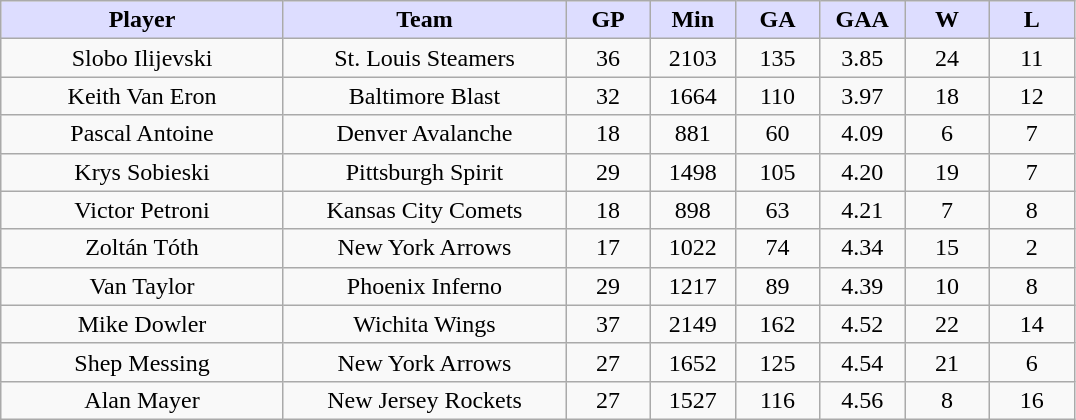<table class="wikitable">
<tr>
<th style="background:#ddf; width:20%;">Player</th>
<th style="background:#ddf; width:20%;">Team</th>
<th style="background:#ddf; width:6%;">GP</th>
<th style="background:#ddf; width:6%;">Min</th>
<th style="background:#ddf; width:6%;">GA</th>
<th style="background:#ddf; width:6%;">GAA</th>
<th style="background:#ddf; width:6%;">W</th>
<th style="background:#ddf; width:6%;">L</th>
</tr>
<tr align=center>
<td>Slobo Ilijevski</td>
<td>St. Louis Steamers</td>
<td>36</td>
<td>2103</td>
<td>135</td>
<td>3.85</td>
<td>24</td>
<td>11</td>
</tr>
<tr align=center>
<td>Keith Van Eron</td>
<td>Baltimore Blast</td>
<td>32</td>
<td>1664</td>
<td>110</td>
<td>3.97</td>
<td>18</td>
<td>12</td>
</tr>
<tr align=center>
<td>Pascal Antoine</td>
<td>Denver Avalanche</td>
<td>18</td>
<td>881</td>
<td>60</td>
<td>4.09</td>
<td>6</td>
<td>7</td>
</tr>
<tr align=center>
<td>Krys Sobieski</td>
<td>Pittsburgh Spirit</td>
<td>29</td>
<td>1498</td>
<td>105</td>
<td>4.20</td>
<td>19</td>
<td>7</td>
</tr>
<tr align=center>
<td>Victor Petroni</td>
<td>Kansas City Comets</td>
<td>18</td>
<td>898</td>
<td>63</td>
<td>4.21</td>
<td>7</td>
<td>8</td>
</tr>
<tr align=center>
<td>Zoltán Tóth</td>
<td>New York Arrows</td>
<td>17</td>
<td>1022</td>
<td>74</td>
<td>4.34</td>
<td>15</td>
<td>2</td>
</tr>
<tr align=center>
<td>Van Taylor</td>
<td>Phoenix Inferno</td>
<td>29</td>
<td>1217</td>
<td>89</td>
<td>4.39</td>
<td>10</td>
<td>8</td>
</tr>
<tr align=center>
<td>Mike Dowler</td>
<td>Wichita Wings</td>
<td>37</td>
<td>2149</td>
<td>162</td>
<td>4.52</td>
<td>22</td>
<td>14</td>
</tr>
<tr align=center>
<td>Shep Messing</td>
<td>New York Arrows</td>
<td>27</td>
<td>1652</td>
<td>125</td>
<td>4.54</td>
<td>21</td>
<td>6</td>
</tr>
<tr align=center>
<td>Alan Mayer</td>
<td>New Jersey Rockets</td>
<td>27</td>
<td>1527</td>
<td>116</td>
<td>4.56</td>
<td>8</td>
<td>16</td>
</tr>
</table>
